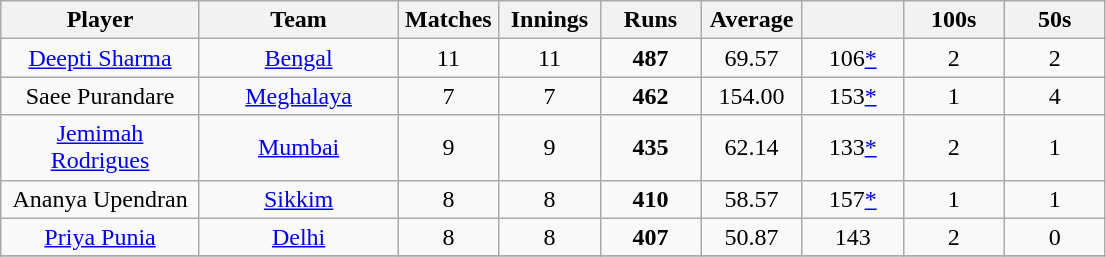<table class="wikitable" style="text-align:center;">
<tr>
<th width=125>Player</th>
<th width=125>Team</th>
<th width=60>Matches</th>
<th width=60>Innings</th>
<th width=60>Runs</th>
<th width=60>Average</th>
<th width=60></th>
<th width=60>100s</th>
<th width=60>50s</th>
</tr>
<tr>
<td><a href='#'>Deepti Sharma</a></td>
<td><a href='#'>Bengal</a></td>
<td>11</td>
<td>11</td>
<td><strong>487</strong></td>
<td>69.57</td>
<td>106<a href='#'>*</a></td>
<td>2</td>
<td>2</td>
</tr>
<tr>
<td>Saee Purandare</td>
<td><a href='#'>Meghalaya</a></td>
<td>7</td>
<td>7</td>
<td><strong>462</strong></td>
<td>154.00</td>
<td>153<a href='#'>*</a></td>
<td>1</td>
<td>4</td>
</tr>
<tr>
<td><a href='#'>Jemimah Rodrigues</a></td>
<td><a href='#'>Mumbai</a></td>
<td>9</td>
<td>9</td>
<td><strong>435</strong></td>
<td>62.14</td>
<td>133<a href='#'>*</a></td>
<td>2</td>
<td>1</td>
</tr>
<tr>
<td>Ananya Upendran</td>
<td><a href='#'>Sikkim</a></td>
<td>8</td>
<td>8</td>
<td><strong>410</strong></td>
<td>58.57</td>
<td>157<a href='#'>*</a></td>
<td>1</td>
<td>1</td>
</tr>
<tr>
<td><a href='#'>Priya Punia</a></td>
<td><a href='#'>Delhi</a></td>
<td>8</td>
<td>8</td>
<td><strong>407</strong></td>
<td>50.87</td>
<td>143</td>
<td>2</td>
<td>0</td>
</tr>
<tr>
</tr>
</table>
